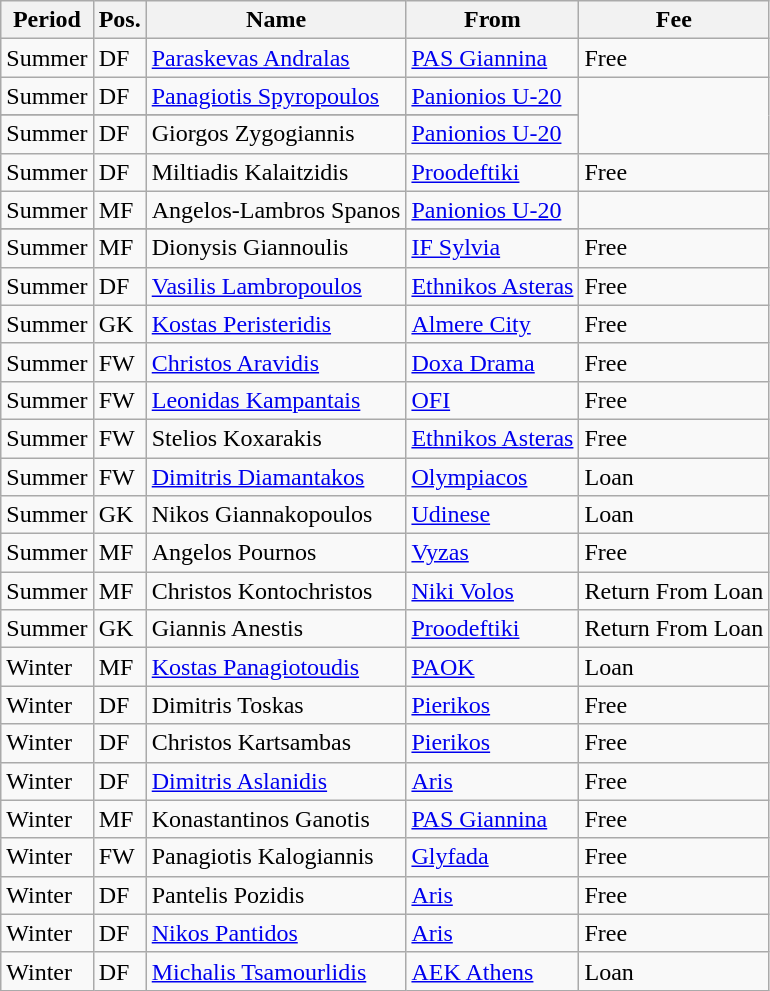<table class="wikitable">
<tr>
<th>Period</th>
<th>Pos.</th>
<th>Name</th>
<th>From</th>
<th>Fee</th>
</tr>
<tr>
<td>Summer</td>
<td>DF</td>
<td> <a href='#'>Paraskevas Andralas</a></td>
<td> <a href='#'>PAS Giannina</a></td>
<td>Free</td>
</tr>
<tr>
<td>Summer</td>
<td>DF</td>
<td> <a href='#'>Panagiotis Spyropoulos</a></td>
<td> <a href='#'>Panionios U-20</a></td>
</tr>
<tr>
</tr>
<tr>
<td>Summer</td>
<td>DF</td>
<td> Giorgos Zygogiannis</td>
<td> <a href='#'>Panionios U-20</a></td>
</tr>
<tr>
<td>Summer</td>
<td>DF</td>
<td> Miltiadis Kalaitzidis</td>
<td> <a href='#'>Proodeftiki</a></td>
<td>Free</td>
</tr>
<tr>
<td>Summer</td>
<td>MF</td>
<td> Angelos-Lambros Spanos</td>
<td> <a href='#'>Panionios U-20</a></td>
</tr>
<tr>
</tr>
<tr>
<td>Summer</td>
<td>MF</td>
<td> Dionysis Giannoulis</td>
<td> <a href='#'>IF Sylvia</a></td>
<td>Free</td>
</tr>
<tr>
<td>Summer</td>
<td>DF</td>
<td> <a href='#'>Vasilis Lambropoulos</a></td>
<td> <a href='#'>Ethnikos Asteras</a></td>
<td>Free</td>
</tr>
<tr>
<td>Summer</td>
<td>GK</td>
<td> <a href='#'>Kostas Peristeridis</a></td>
<td> <a href='#'>Almere City</a></td>
<td>Free</td>
</tr>
<tr>
<td>Summer</td>
<td>FW</td>
<td> <a href='#'>Christos Aravidis</a></td>
<td> <a href='#'>Doxa Drama</a></td>
<td>Free</td>
</tr>
<tr>
<td>Summer</td>
<td>FW</td>
<td> <a href='#'>Leonidas Kampantais</a></td>
<td> <a href='#'>OFI</a></td>
<td>Free</td>
</tr>
<tr>
<td>Summer</td>
<td>FW</td>
<td> Stelios Koxarakis</td>
<td> <a href='#'>Ethnikos Asteras</a></td>
<td>Free</td>
</tr>
<tr>
<td>Summer</td>
<td>FW</td>
<td> <a href='#'>Dimitris Diamantakos</a></td>
<td> <a href='#'>Olympiacos</a></td>
<td>Loan</td>
</tr>
<tr>
<td>Summer</td>
<td>GK</td>
<td> Nikos Giannakopoulos</td>
<td> <a href='#'>Udinese</a></td>
<td>Loan</td>
</tr>
<tr>
<td>Summer</td>
<td>MF</td>
<td> Angelos Pournos</td>
<td> <a href='#'>Vyzas</a></td>
<td>Free</td>
</tr>
<tr>
<td>Summer</td>
<td>MF</td>
<td> Christos Kontochristos</td>
<td> <a href='#'>Niki Volos</a></td>
<td>Return From Loan</td>
</tr>
<tr>
<td>Summer</td>
<td>GK</td>
<td> Giannis Anestis</td>
<td> <a href='#'>Proodeftiki</a></td>
<td>Return From Loan</td>
</tr>
<tr>
<td>Winter</td>
<td>MF</td>
<td> <a href='#'>Kostas Panagiotoudis</a></td>
<td> <a href='#'>PAOK</a></td>
<td>Loan</td>
</tr>
<tr>
<td>Winter</td>
<td>DF</td>
<td> Dimitris Toskas</td>
<td> <a href='#'>Pierikos</a></td>
<td>Free</td>
</tr>
<tr>
<td>Winter</td>
<td>DF</td>
<td> Christos Kartsambas</td>
<td> <a href='#'>Pierikos</a></td>
<td>Free</td>
</tr>
<tr>
<td>Winter</td>
<td>DF</td>
<td> <a href='#'>Dimitris Aslanidis</a></td>
<td> <a href='#'>Aris</a></td>
<td>Free</td>
</tr>
<tr>
<td>Winter</td>
<td>MF</td>
<td> Konastantinos Ganotis</td>
<td> <a href='#'>PAS Giannina</a></td>
<td>Free</td>
</tr>
<tr>
<td>Winter</td>
<td>FW</td>
<td> Panagiotis Kalogiannis</td>
<td> <a href='#'>Glyfada</a></td>
<td>Free</td>
</tr>
<tr>
<td>Winter</td>
<td>DF</td>
<td> Pantelis Pozidis</td>
<td> <a href='#'>Aris</a></td>
<td>Free</td>
</tr>
<tr>
<td>Winter</td>
<td>DF</td>
<td> <a href='#'>Nikos Pantidos</a></td>
<td> <a href='#'>Aris</a></td>
<td>Free</td>
</tr>
<tr>
<td>Winter</td>
<td>DF</td>
<td> <a href='#'>Michalis Tsamourlidis</a></td>
<td> <a href='#'>AEK Athens</a></td>
<td>Loan</td>
</tr>
</table>
